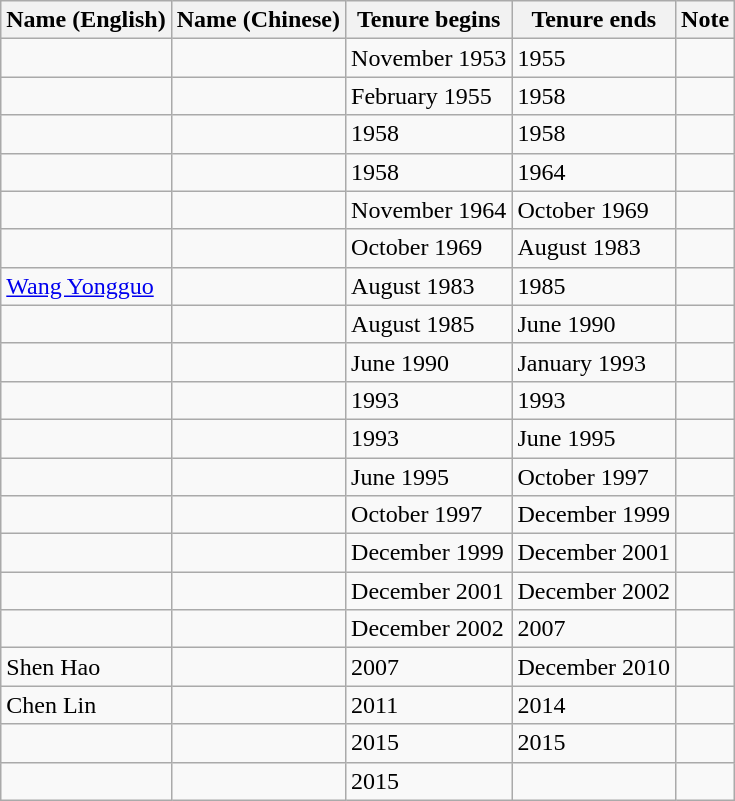<table class="wikitable">
<tr>
<th>Name (English)</th>
<th>Name (Chinese)</th>
<th>Tenure begins</th>
<th>Tenure ends</th>
<th>Note</th>
</tr>
<tr>
<td></td>
<td></td>
<td>November 1953</td>
<td>1955</td>
<td></td>
</tr>
<tr>
<td></td>
<td></td>
<td>February 1955</td>
<td>1958</td>
<td></td>
</tr>
<tr>
<td></td>
<td></td>
<td>1958</td>
<td>1958</td>
<td></td>
</tr>
<tr>
<td></td>
<td></td>
<td>1958</td>
<td>1964</td>
<td></td>
</tr>
<tr>
<td></td>
<td></td>
<td>November 1964</td>
<td>October 1969</td>
<td></td>
</tr>
<tr>
<td></td>
<td></td>
<td>October 1969</td>
<td>August 1983</td>
<td></td>
</tr>
<tr>
<td><a href='#'>Wang Yongguo</a></td>
<td></td>
<td>August 1983</td>
<td>1985</td>
<td></td>
</tr>
<tr>
<td></td>
<td></td>
<td>August 1985</td>
<td>June 1990</td>
<td></td>
</tr>
<tr>
<td></td>
<td></td>
<td>June 1990</td>
<td>January 1993</td>
<td></td>
</tr>
<tr>
<td></td>
<td></td>
<td>1993</td>
<td>1993</td>
<td></td>
</tr>
<tr>
<td></td>
<td></td>
<td>1993</td>
<td>June 1995</td>
<td></td>
</tr>
<tr>
<td></td>
<td></td>
<td>June 1995</td>
<td>October 1997</td>
<td></td>
</tr>
<tr>
<td></td>
<td></td>
<td>October 1997</td>
<td>December 1999</td>
<td></td>
</tr>
<tr>
<td></td>
<td></td>
<td>December 1999</td>
<td>December 2001</td>
<td></td>
</tr>
<tr>
<td></td>
<td></td>
<td>December 2001</td>
<td>December 2002</td>
<td></td>
</tr>
<tr>
<td></td>
<td></td>
<td>December 2002</td>
<td>2007</td>
<td></td>
</tr>
<tr>
<td>Shen Hao</td>
<td></td>
<td>2007</td>
<td>December 2010</td>
<td></td>
</tr>
<tr>
<td>Chen Lin</td>
<td></td>
<td>2011</td>
<td>2014</td>
<td></td>
</tr>
<tr>
<td></td>
<td></td>
<td>2015</td>
<td>2015</td>
<td></td>
</tr>
<tr>
<td></td>
<td></td>
<td>2015</td>
<td></td>
<td></td>
</tr>
</table>
